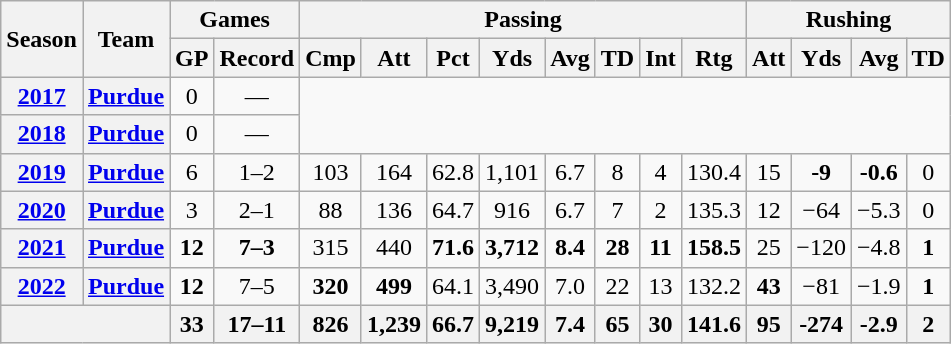<table class="wikitable" style="text-align:center;">
<tr>
<th rowspan="2">Season</th>
<th rowspan="2">Team</th>
<th colspan="2">Games</th>
<th colspan="8">Passing</th>
<th colspan="4">Rushing</th>
</tr>
<tr>
<th>GP</th>
<th>Record</th>
<th>Cmp</th>
<th>Att</th>
<th>Pct</th>
<th>Yds</th>
<th>Avg</th>
<th>TD</th>
<th>Int</th>
<th>Rtg</th>
<th>Att</th>
<th>Yds</th>
<th>Avg</th>
<th>TD</th>
</tr>
<tr>
<th><a href='#'>2017</a></th>
<th><a href='#'>Purdue</a></th>
<td>0</td>
<td>—</td>
<td colspan="12" rowspan="2"></td>
</tr>
<tr>
<th><a href='#'>2018</a></th>
<th><a href='#'>Purdue</a></th>
<td>0</td>
<td>—</td>
</tr>
<tr>
<th><a href='#'>2019</a></th>
<th><a href='#'>Purdue</a></th>
<td>6</td>
<td>1–2</td>
<td>103</td>
<td>164</td>
<td>62.8</td>
<td>1,101</td>
<td>6.7</td>
<td>8</td>
<td>4</td>
<td>130.4</td>
<td>15</td>
<td><strong>-9</strong></td>
<td><strong>-0.6</strong></td>
<td>0</td>
</tr>
<tr>
<th><a href='#'>2020</a></th>
<th><a href='#'>Purdue</a></th>
<td>3</td>
<td>2–1</td>
<td>88</td>
<td>136</td>
<td>64.7</td>
<td>916</td>
<td>6.7</td>
<td>7</td>
<td>2</td>
<td>135.3</td>
<td>12</td>
<td>−64</td>
<td>−5.3</td>
<td>0</td>
</tr>
<tr>
<th><a href='#'>2021</a></th>
<th><a href='#'>Purdue</a></th>
<td><strong>12</strong></td>
<td><strong>7–3</strong></td>
<td>315</td>
<td>440</td>
<td><strong>71.6</strong></td>
<td><strong>3,712</strong></td>
<td><strong>8.4</strong></td>
<td><strong>28</strong></td>
<td><strong>11</strong></td>
<td><strong>158.5</strong></td>
<td>25</td>
<td>−120</td>
<td>−4.8</td>
<td><strong>1</strong></td>
</tr>
<tr>
<th><a href='#'>2022</a></th>
<th><a href='#'>Purdue</a></th>
<td><strong>12</strong></td>
<td>7–5</td>
<td><strong>320</strong></td>
<td><strong>499</strong></td>
<td>64.1</td>
<td>3,490</td>
<td>7.0</td>
<td>22</td>
<td>13</td>
<td>132.2</td>
<td><strong>43</strong></td>
<td>−81</td>
<td>−1.9</td>
<td><strong>1</strong></td>
</tr>
<tr>
<th colspan="2"></th>
<th>33</th>
<th>17–11</th>
<th>826</th>
<th>1,239</th>
<th>66.7</th>
<th>9,219</th>
<th>7.4</th>
<th>65</th>
<th>30</th>
<th>141.6</th>
<th>95</th>
<th>-274</th>
<th>-2.9</th>
<th>2</th>
</tr>
</table>
